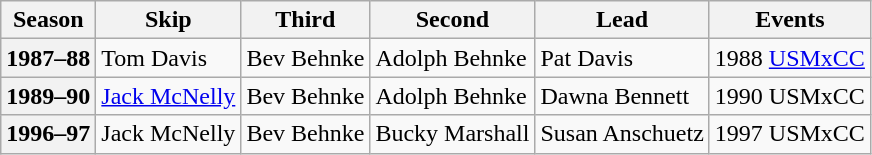<table class="wikitable">
<tr>
<th scope="col">Season</th>
<th scope="col">Skip</th>
<th scope="col">Third</th>
<th scope="col">Second</th>
<th scope="col">Lead</th>
<th scope="col">Events</th>
</tr>
<tr>
<th scope="row">1987–88</th>
<td>Tom Davis</td>
<td>Bev Behnke</td>
<td>Adolph Behnke</td>
<td>Pat Davis</td>
<td>1988 <a href='#'>USMxCC</a> </td>
</tr>
<tr>
<th scope="row">1989–90</th>
<td><a href='#'>Jack McNelly</a></td>
<td>Bev Behnke</td>
<td>Adolph Behnke</td>
<td>Dawna Bennett</td>
<td>1990 USMxCC </td>
</tr>
<tr>
<th scope="row">1996–97</th>
<td>Jack McNelly</td>
<td>Bev Behnke</td>
<td>Bucky Marshall</td>
<td>Susan Anschuetz</td>
<td>1997 USMxCC </td>
</tr>
</table>
